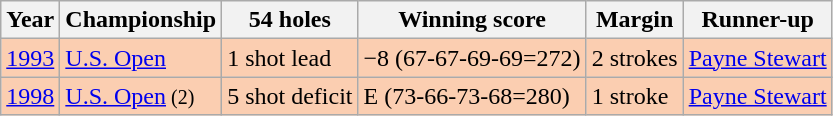<table class="wikitable">
<tr>
<th>Year</th>
<th>Championship</th>
<th>54 holes</th>
<th>Winning score</th>
<th>Margin</th>
<th>Runner-up</th>
</tr>
<tr style="background:#FBCEB1;">
<td><a href='#'>1993</a></td>
<td><a href='#'>U.S. Open</a></td>
<td>1 shot lead</td>
<td>−8 (67-67-69-69=272)</td>
<td>2 strokes</td>
<td> <a href='#'>Payne Stewart</a></td>
</tr>
<tr style="background:#FBCEB1;">
<td><a href='#'>1998</a></td>
<td><a href='#'>U.S. Open</a><small> (2)</small></td>
<td>5 shot deficit</td>
<td>E (73-66-73-68=280)</td>
<td>1 stroke</td>
<td> <a href='#'>Payne Stewart</a></td>
</tr>
</table>
